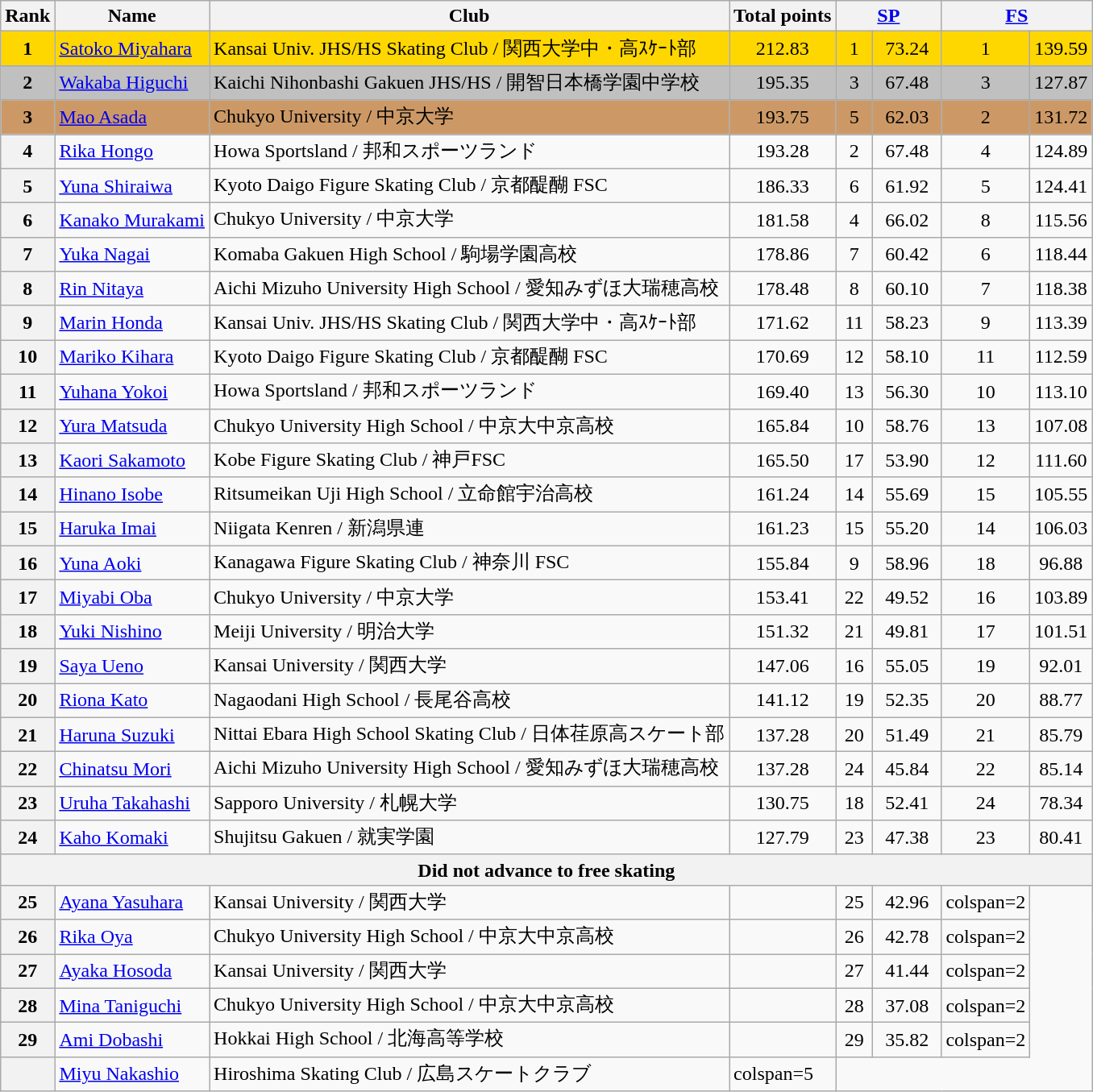<table class="wikitable sortable">
<tr>
<th>Rank</th>
<th>Name</th>
<th>Club</th>
<th>Total points</th>
<th colspan="2" width="80px"><a href='#'>SP</a></th>
<th colspan="2" width="80px"><a href='#'>FS</a></th>
</tr>
<tr bgcolor="gold">
<td align="center"><strong>1</strong></td>
<td><a href='#'>Satoko Miyahara</a></td>
<td>Kansai Univ. JHS/HS Skating Club / 関西大学中・高ｽｹｰﾄ部</td>
<td align="center">212.83</td>
<td align="center">1</td>
<td align="center">73.24</td>
<td align="center">1</td>
<td align="center">139.59</td>
</tr>
<tr bgcolor="silver">
<td align="center"><strong>2</strong></td>
<td><a href='#'>Wakaba Higuchi</a></td>
<td>Kaichi Nihonbashi Gakuen JHS/HS / 開智日本橋学園中学校</td>
<td align="center">195.35</td>
<td align="center">3</td>
<td align="center">67.48</td>
<td align="center">3</td>
<td align="center">127.87</td>
</tr>
<tr bgcolor="cc9966">
<td align="center"><strong>3</strong></td>
<td><a href='#'>Mao Asada</a></td>
<td>Chukyo University / 中京大学</td>
<td align="center">193.75</td>
<td align="center">5</td>
<td align="center">62.03</td>
<td align="center">2</td>
<td align="center">131.72</td>
</tr>
<tr>
<th>4</th>
<td><a href='#'>Rika Hongo</a></td>
<td>Howa Sportsland / 邦和スポーツランド</td>
<td align="center">193.28</td>
<td align="center">2</td>
<td align="center">67.48</td>
<td align="center">4</td>
<td align="center">124.89</td>
</tr>
<tr>
<th>5</th>
<td><a href='#'>Yuna Shiraiwa</a></td>
<td>Kyoto Daigo Figure Skating Club / 京都醍醐 FSC</td>
<td align="center">186.33</td>
<td align="center">6</td>
<td align="center">61.92</td>
<td align="center">5</td>
<td align="center">124.41</td>
</tr>
<tr>
<th>6</th>
<td><a href='#'>Kanako Murakami</a></td>
<td>Chukyo University / 中京大学</td>
<td align="center">181.58</td>
<td align="center">4</td>
<td align="center">66.02</td>
<td align="center">8</td>
<td align="center">115.56</td>
</tr>
<tr>
<th>7</th>
<td><a href='#'>Yuka Nagai</a></td>
<td>Komaba Gakuen High School / 駒場学園高校</td>
<td align="center">178.86</td>
<td align="center">7</td>
<td align="center">60.42</td>
<td align="center">6</td>
<td align="center">118.44</td>
</tr>
<tr>
<th>8</th>
<td><a href='#'>Rin Nitaya</a></td>
<td>Aichi Mizuho University High School / 愛知みずほ大瑞穂高校</td>
<td align="center">178.48</td>
<td align="center">8</td>
<td align="center">60.10</td>
<td align="center">7</td>
<td align="center">118.38</td>
</tr>
<tr>
<th>9</th>
<td><a href='#'>Marin Honda</a></td>
<td>Kansai Univ. JHS/HS Skating Club / 関西大学中・高ｽｹｰﾄ部</td>
<td align="center">171.62</td>
<td align="center">11</td>
<td align="center">58.23</td>
<td align="center">9</td>
<td align="center">113.39</td>
</tr>
<tr>
<th>10</th>
<td><a href='#'>Mariko Kihara</a></td>
<td>Kyoto Daigo Figure Skating Club / 京都醍醐 FSC</td>
<td align="center">170.69</td>
<td align="center">12</td>
<td align="center">58.10</td>
<td align="center">11</td>
<td align="center">112.59</td>
</tr>
<tr>
<th>11</th>
<td><a href='#'>Yuhana Yokoi</a></td>
<td>Howa Sportsland / 邦和スポーツランド</td>
<td align="center">169.40</td>
<td align="center">13</td>
<td align="center">56.30</td>
<td align="center">10</td>
<td align="center">113.10</td>
</tr>
<tr>
<th>12</th>
<td><a href='#'>Yura Matsuda</a></td>
<td>Chukyo University High School / 中京大中京高校</td>
<td align="center">165.84</td>
<td align="center">10</td>
<td align="center">58.76</td>
<td align="center">13</td>
<td align="center">107.08</td>
</tr>
<tr>
<th>13</th>
<td><a href='#'>Kaori Sakamoto</a></td>
<td>Kobe Figure Skating Club / 神戸FSC</td>
<td align="center">165.50</td>
<td align="center">17</td>
<td align="center">53.90</td>
<td align="center">12</td>
<td align="center">111.60</td>
</tr>
<tr>
<th>14</th>
<td><a href='#'>Hinano Isobe</a></td>
<td>Ritsumeikan Uji High School / 立命館宇治高校</td>
<td align="center">161.24</td>
<td align="center">14</td>
<td align="center">55.69</td>
<td align="center">15</td>
<td align="center">105.55</td>
</tr>
<tr>
<th>15</th>
<td><a href='#'>Haruka Imai</a></td>
<td>Niigata Kenren / 新潟県連</td>
<td align="center">161.23</td>
<td align="center">15</td>
<td align="center">55.20</td>
<td align="center">14</td>
<td align="center">106.03</td>
</tr>
<tr>
<th>16</th>
<td><a href='#'>Yuna Aoki</a></td>
<td>Kanagawa Figure Skating Club / 神奈川 FSC</td>
<td align="center">155.84</td>
<td align="center">9</td>
<td align="center">58.96</td>
<td align="center">18</td>
<td align="center">96.88</td>
</tr>
<tr>
<th>17</th>
<td><a href='#'>Miyabi Oba</a></td>
<td>Chukyo University / 中京大学</td>
<td align="center">153.41</td>
<td align="center">22</td>
<td align="center">49.52</td>
<td align="center">16</td>
<td align="center">103.89</td>
</tr>
<tr>
<th>18</th>
<td><a href='#'>Yuki Nishino</a></td>
<td>Meiji University / 明治大学</td>
<td align="center">151.32</td>
<td align="center">21</td>
<td align="center">49.81</td>
<td align="center">17</td>
<td align="center">101.51</td>
</tr>
<tr>
<th>19</th>
<td><a href='#'>Saya Ueno</a></td>
<td>Kansai University / 関西大学</td>
<td align="center">147.06</td>
<td align="center">16</td>
<td align="center">55.05</td>
<td align="center">19</td>
<td align="center">92.01</td>
</tr>
<tr>
<th>20</th>
<td><a href='#'>Riona Kato</a></td>
<td>Nagaodani High School / 長尾谷高校</td>
<td align="center">141.12</td>
<td align="center">19</td>
<td align="center">52.35</td>
<td align="center">20</td>
<td align="center">88.77</td>
</tr>
<tr>
<th>21</th>
<td><a href='#'>Haruna Suzuki</a></td>
<td>Nittai Ebara High School Skating Club / 日体荏原高スケート部</td>
<td align="center">137.28</td>
<td align="center">20</td>
<td align="center">51.49</td>
<td align="center">21</td>
<td align="center">85.79</td>
</tr>
<tr>
<th>22</th>
<td><a href='#'>Chinatsu Mori</a></td>
<td>Aichi Mizuho University High School / 愛知みずほ大瑞穂高校</td>
<td align="center">137.28</td>
<td align="center">24</td>
<td align="center">45.84</td>
<td align="center">22</td>
<td align="center">85.14</td>
</tr>
<tr>
<th>23</th>
<td><a href='#'>Uruha Takahashi</a></td>
<td>Sapporo University / 札幌大学</td>
<td align="center">130.75</td>
<td align="center">18</td>
<td align="center">52.41</td>
<td align="center">24</td>
<td align="center">78.34</td>
</tr>
<tr>
<th>24</th>
<td><a href='#'>Kaho Komaki</a></td>
<td>Shujitsu Gakuen / 就実学園</td>
<td align="center">127.79</td>
<td align="center">23</td>
<td align="center">47.38</td>
<td align="center">23</td>
<td align="center">80.41</td>
</tr>
<tr>
<th colspan=8>Did not advance to free skating</th>
</tr>
<tr>
<th>25</th>
<td><a href='#'>Ayana Yasuhara</a></td>
<td>Kansai University / 関西大学</td>
<td></td>
<td align="center">25</td>
<td align="center">42.96</td>
<td>colspan=2 </td>
</tr>
<tr>
<th>26</th>
<td><a href='#'>Rika Oya</a></td>
<td>Chukyo University High School / 中京大中京高校</td>
<td></td>
<td align="center">26</td>
<td align="center">42.78</td>
<td>colspan=2 </td>
</tr>
<tr>
<th>27</th>
<td><a href='#'>Ayaka Hosoda</a></td>
<td>Kansai University / 関西大学</td>
<td></td>
<td align="center">27</td>
<td align="center">41.44</td>
<td>colspan=2 </td>
</tr>
<tr>
<th>28</th>
<td><a href='#'>Mina Taniguchi</a></td>
<td>Chukyo University High School / 中京大中京高校</td>
<td></td>
<td align="center">28</td>
<td align="center">37.08</td>
<td>colspan=2 </td>
</tr>
<tr>
<th>29</th>
<td><a href='#'>Ami Dobashi</a></td>
<td>Hokkai High School / 北海高等学校</td>
<td></td>
<td align="center">29</td>
<td align="center">35.82</td>
<td>colspan=2 </td>
</tr>
<tr>
<th></th>
<td><a href='#'>Miyu Nakashio</a></td>
<td>Hiroshima Skating Club / 広島スケートクラブ</td>
<td>colspan=5 </td>
</tr>
</table>
